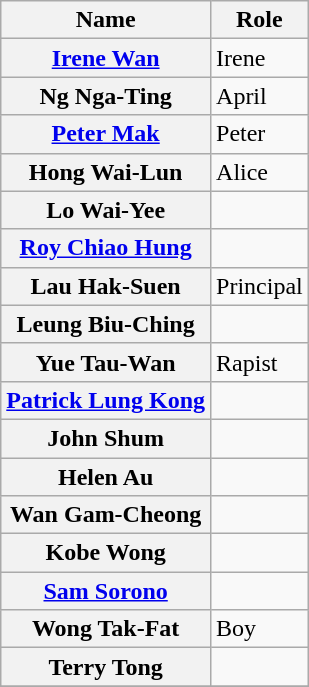<table class="wikitable plainrowheaders sortable">
<tr>
<th scope="col">Name</th>
<th scope="col">Role</th>
</tr>
<tr>
<th scope="row"><a href='#'>Irene Wan</a></th>
<td>Irene</td>
</tr>
<tr>
<th scope="row">Ng Nga-Ting</th>
<td>April</td>
</tr>
<tr>
<th scope="row"><a href='#'>Peter Mak</a></th>
<td>Peter</td>
</tr>
<tr>
<th scope="row">Hong Wai-Lun</th>
<td>Alice</td>
</tr>
<tr>
<th scope="row">Lo Wai-Yee</th>
<td></td>
</tr>
<tr>
<th scope="row"><a href='#'>Roy Chiao Hung</a></th>
<td></td>
</tr>
<tr>
<th scope="row">Lau Hak-Suen</th>
<td>Principal</td>
</tr>
<tr>
<th scope="row">Leung Biu-Ching</th>
<td></td>
</tr>
<tr>
<th scope="row">Yue Tau-Wan</th>
<td>Rapist</td>
</tr>
<tr>
<th scope="row"><a href='#'>Patrick Lung Kong</a></th>
<td></td>
</tr>
<tr>
<th scope="row">John Shum</th>
<td></td>
</tr>
<tr>
<th scope="row">Helen Au</th>
<td></td>
</tr>
<tr>
<th scope="row">Wan Gam-Cheong</th>
<td></td>
</tr>
<tr>
<th scope="row">Kobe Wong</th>
<td></td>
</tr>
<tr>
<th scope="row"><a href='#'>Sam Sorono</a></th>
<td></td>
</tr>
<tr>
<th scope="row">Wong Tak-Fat</th>
<td>Boy</td>
</tr>
<tr>
<th scope="row">Terry Tong</th>
<td></td>
</tr>
<tr>
</tr>
</table>
